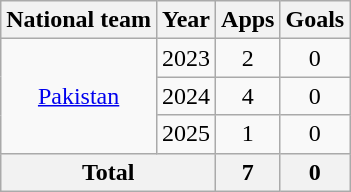<table class="wikitable" style="text-align: center;">
<tr>
<th>National team</th>
<th>Year</th>
<th>Apps</th>
<th>Goals</th>
</tr>
<tr>
<td rowspan="3"><a href='#'>Pakistan</a></td>
<td>2023</td>
<td>2</td>
<td>0</td>
</tr>
<tr>
<td>2024</td>
<td>4</td>
<td>0</td>
</tr>
<tr>
<td>2025</td>
<td>1</td>
<td>0</td>
</tr>
<tr>
<th colspan="2">Total</th>
<th>7</th>
<th>0</th>
</tr>
</table>
